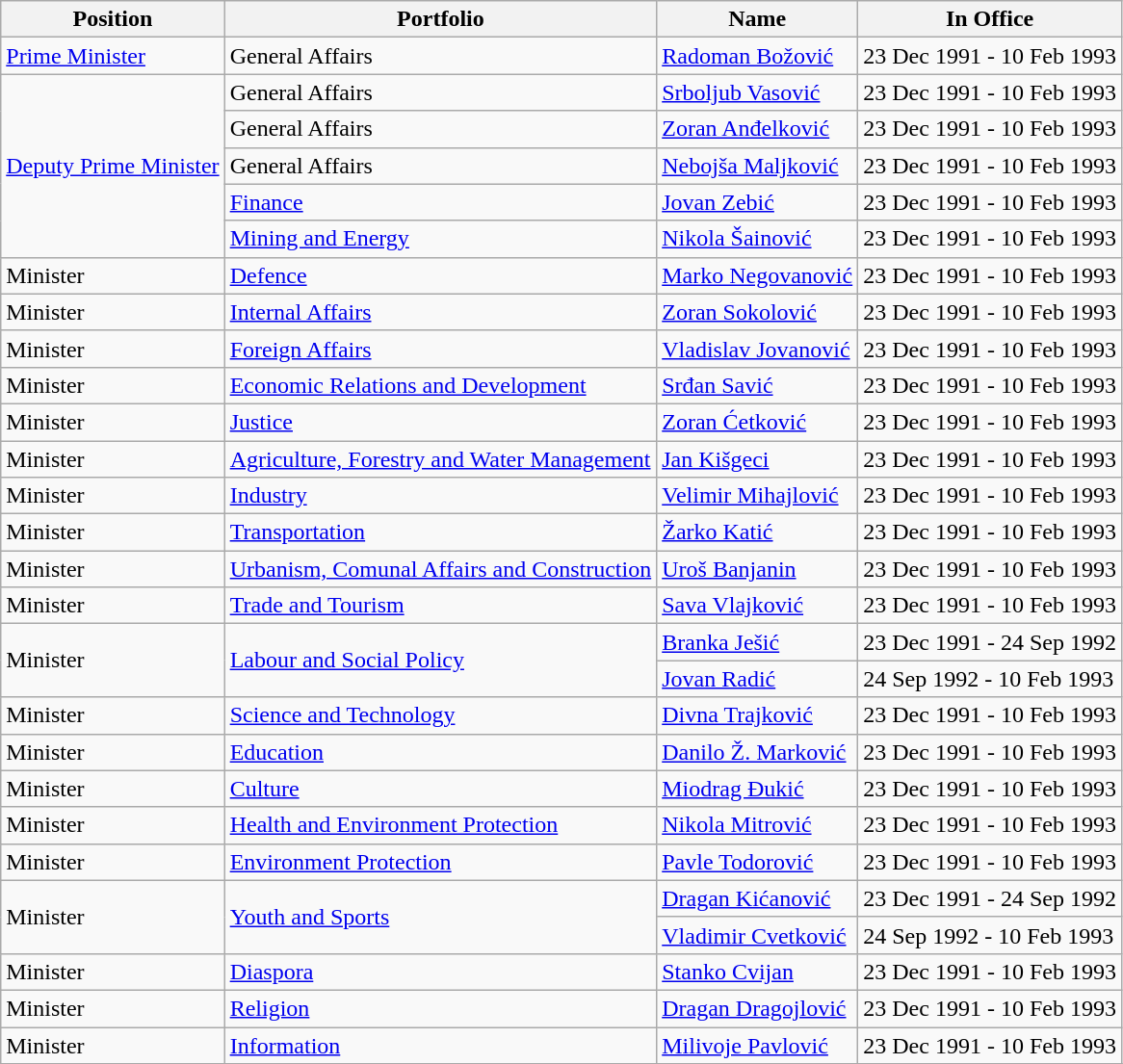<table class="wikitable">
<tr>
<th colspan="1" bgcolor="#EEEEEE">Position</th>
<th colspan="1" bgcolor="#EEEEEE">Portfolio</th>
<th colspan="1" bgcolor="#EEEEEE">Name</th>
<th colspan="1" bgcolor="#EEEEEE">In Office</th>
</tr>
<tr>
<td><a href='#'>Prime Minister</a></td>
<td>General Affairs</td>
<td><a href='#'>Radoman Božović</a></td>
<td>23 Dec 1991 - 10 Feb 1993</td>
</tr>
<tr>
<td rowspan=5><a href='#'>Deputy Prime Minister</a></td>
<td>General Affairs</td>
<td><a href='#'>Srboljub Vasović</a></td>
<td>23 Dec 1991 - 10 Feb 1993</td>
</tr>
<tr>
<td>General Affairs</td>
<td><a href='#'>Zoran Anđelković</a></td>
<td>23 Dec 1991 - 10 Feb 1993</td>
</tr>
<tr>
<td>General Affairs</td>
<td><a href='#'>Nebojša Maljković</a></td>
<td>23 Dec 1991 - 10 Feb 1993</td>
</tr>
<tr>
<td><a href='#'>Finance</a></td>
<td><a href='#'>Jovan Zebić</a></td>
<td>23 Dec 1991 - 10 Feb 1993</td>
</tr>
<tr>
<td><a href='#'>Mining and Energy</a></td>
<td><a href='#'>Nikola Šainović</a></td>
<td>23 Dec 1991 - 10 Feb 1993</td>
</tr>
<tr>
<td>Minister</td>
<td><a href='#'>Defence</a></td>
<td><a href='#'>Marko Negovanović</a></td>
<td>23 Dec 1991 - 10 Feb 1993</td>
</tr>
<tr>
<td>Minister</td>
<td><a href='#'>Internal Affairs</a></td>
<td><a href='#'>Zoran Sokolović</a></td>
<td>23 Dec 1991 - 10 Feb 1993</td>
</tr>
<tr>
<td>Minister</td>
<td><a href='#'>Foreign Affairs</a></td>
<td><a href='#'>Vladislav Jovanović</a></td>
<td>23 Dec 1991 - 10 Feb 1993</td>
</tr>
<tr>
<td>Minister</td>
<td><a href='#'>Economic Relations and Development</a></td>
<td><a href='#'>Srđan Savić</a></td>
<td>23 Dec 1991 - 10 Feb 1993</td>
</tr>
<tr>
<td>Minister</td>
<td><a href='#'>Justice</a></td>
<td><a href='#'>Zoran Ćetković</a></td>
<td>23 Dec 1991 - 10 Feb 1993</td>
</tr>
<tr>
<td>Minister</td>
<td><a href='#'>Agriculture, Forestry and Water Management</a></td>
<td><a href='#'>Jan Kišgeci</a></td>
<td>23 Dec 1991 - 10 Feb 1993</td>
</tr>
<tr>
<td>Minister</td>
<td><a href='#'>Industry</a></td>
<td><a href='#'>Velimir Mihajlović</a></td>
<td>23 Dec 1991 - 10 Feb 1993</td>
</tr>
<tr>
<td>Minister</td>
<td><a href='#'>Transportation</a></td>
<td><a href='#'>Žarko Katić</a></td>
<td>23 Dec 1991 - 10 Feb 1993</td>
</tr>
<tr>
<td>Minister</td>
<td><a href='#'>Urbanism, Comunal Affairs and Construction</a></td>
<td><a href='#'>Uroš Banjanin</a></td>
<td>23 Dec 1991 - 10 Feb 1993</td>
</tr>
<tr>
<td>Minister</td>
<td><a href='#'>Trade and Tourism</a></td>
<td><a href='#'>Sava Vlajković</a></td>
<td>23 Dec 1991 - 10 Feb 1993</td>
</tr>
<tr>
<td rowspan="2">Minister</td>
<td rowspan="2"><a href='#'>Labour and Social Policy</a></td>
<td><a href='#'>Branka Ješić</a></td>
<td>23 Dec 1991 - 24 Sep 1992</td>
</tr>
<tr>
<td><a href='#'>Jovan Radić</a></td>
<td>24 Sep 1992 - 10 Feb 1993</td>
</tr>
<tr>
<td>Minister</td>
<td><a href='#'>Science and Technology</a></td>
<td><a href='#'>Divna Trajković</a></td>
<td>23 Dec 1991 - 10 Feb 1993</td>
</tr>
<tr>
<td>Minister</td>
<td><a href='#'>Education</a></td>
<td><a href='#'>Danilo Ž. Marković</a></td>
<td>23 Dec 1991 - 10 Feb 1993</td>
</tr>
<tr>
<td>Minister</td>
<td><a href='#'>Culture</a></td>
<td><a href='#'>Miodrag Đukić</a></td>
<td>23 Dec 1991 - 10 Feb 1993</td>
</tr>
<tr>
<td>Minister</td>
<td><a href='#'>Health and Environment Protection</a></td>
<td><a href='#'>Nikola Mitrović</a></td>
<td>23 Dec 1991 - 10 Feb 1993</td>
</tr>
<tr>
<td>Minister</td>
<td><a href='#'>Environment Protection</a></td>
<td><a href='#'>Pavle Todorović</a></td>
<td>23 Dec 1991 - 10 Feb 1993</td>
</tr>
<tr>
<td rowspan="2">Minister</td>
<td rowspan="2"><a href='#'>Youth and Sports</a></td>
<td><a href='#'>Dragan Kićanović</a></td>
<td>23 Dec 1991 - 24 Sep 1992</td>
</tr>
<tr>
<td><a href='#'>Vladimir Cvetković</a></td>
<td>24 Sep 1992 - 10 Feb 1993</td>
</tr>
<tr>
<td>Minister</td>
<td><a href='#'>Diaspora</a></td>
<td><a href='#'>Stanko Cvijan</a></td>
<td>23 Dec 1991 - 10 Feb 1993</td>
</tr>
<tr>
<td>Minister</td>
<td><a href='#'>Religion</a></td>
<td><a href='#'>Dragan Dragojlović</a></td>
<td>23 Dec 1991 - 10 Feb 1993</td>
</tr>
<tr>
<td>Minister</td>
<td><a href='#'>Information</a></td>
<td><a href='#'>Milivoje Pavlović</a></td>
<td>23 Dec 1991 - 10 Feb 1993</td>
</tr>
<tr>
</tr>
</table>
